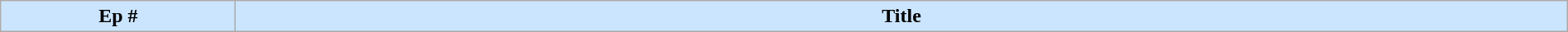<table class="wikitable mw-collapsible plainrowheaders" width="100%" style="background:#FFFFFF">
<tr>
<th style="background:#cce5ff" width="15%">Ep #</th>
<th style="background:#cce5ff">Title<br>


</th>
</tr>
</table>
